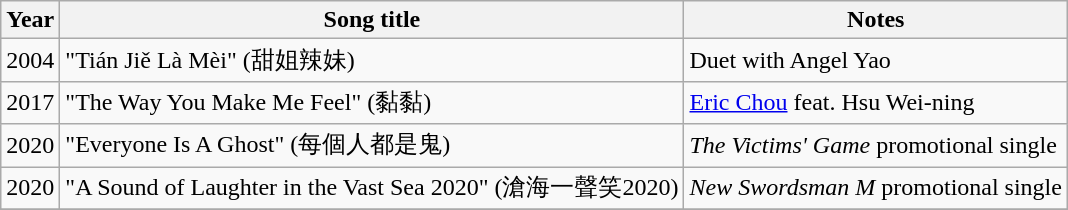<table class="wikitable">
<tr>
<th>Year</th>
<th>Song title</th>
<th>Notes</th>
</tr>
<tr>
<td>2004</td>
<td>"Tián Jiě Là Mèi" (甜姐辣妹)</td>
<td>Duet with Angel Yao</td>
</tr>
<tr>
<td>2017</td>
<td>"The Way You Make Me Feel" (黏黏)</td>
<td><a href='#'>Eric Chou</a> feat. Hsu Wei-ning</td>
</tr>
<tr>
<td>2020</td>
<td>"Everyone Is A Ghost" (每個人都是鬼)</td>
<td><em>The Victims' Game</em> promotional single</td>
</tr>
<tr>
<td>2020</td>
<td>"A Sound of Laughter in the Vast Sea 2020" (滄海一聲笑2020)</td>
<td><em>New Swordsman M</em> promotional single</td>
</tr>
<tr>
</tr>
</table>
